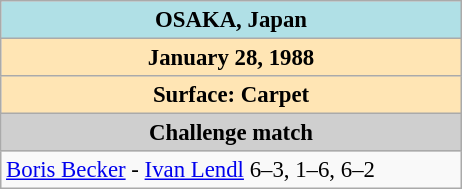<table class="wikitable" style="font-size:95%;">
<tr>
<th colspan="2" style="background:#B0E0E6" width="300">OSAKA, Japan</th>
</tr>
<tr>
<th colspan="2" style="background:#FFE5B4" width="300">January 28, 1988</th>
</tr>
<tr>
<th colspan="2" style="background:#FFE5B4" width="300">Surface: Carpet</th>
</tr>
<tr>
<th colspan="2" style="background:#cfcfcf" width="300">Challenge match</th>
</tr>
<tr>
<td><a href='#'>Boris Becker</a> - <a href='#'>Ivan Lendl</a> 6–3, 1–6, 6–2</td>
</tr>
</table>
